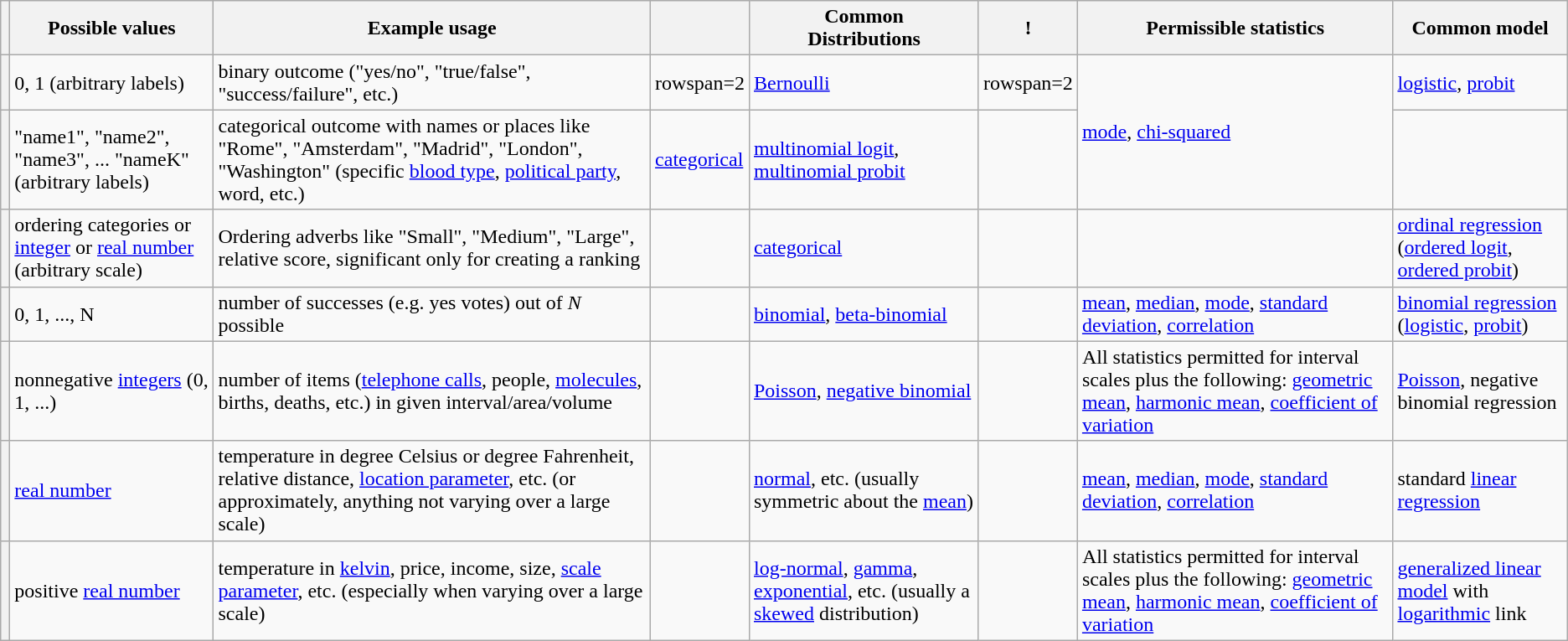<table class="wikitable">
<tr>
<th></th>
<th>Possible values</th>
<th>Example usage</th>
<th></th>
<th>Common<br>Distributions</th>
<th>! </th>
<th>Permissible statistics</th>
<th>Common model</th>
</tr>
<tr>
<th></th>
<td>0, 1 (arbitrary labels)</td>
<td>binary outcome ("yes/no", "true/false", "success/failure", etc.)</td>
<td>rowspan=2 </td>
<td><a href='#'>Bernoulli</a></td>
<td>rowspan=2 </td>
<td rowspan=2><a href='#'>mode</a>, <a href='#'>chi-squared</a></td>
<td><a href='#'>logistic</a>, <a href='#'>probit</a></td>
</tr>
<tr>
<th></th>
<td>"name1", "name2", "name3", ... "nameK" (arbitrary labels)</td>
<td>categorical outcome with names or places like "Rome", "Amsterdam", "Madrid", "London", "Washington" (specific <a href='#'>blood type</a>, <a href='#'>political party</a>, word, etc.)</td>
<td><a href='#'>categorical</a></td>
<td><a href='#'>multinomial logit</a>, <a href='#'>multinomial probit</a></td>
</tr>
<tr>
<th></th>
<td>ordering categories or <a href='#'>integer</a> or <a href='#'>real number</a> (arbitrary scale)</td>
<td>Ordering adverbs like "Small", "Medium", "Large", relative score, significant only for creating a ranking</td>
<td></td>
<td><a href='#'>categorical</a></td>
<td></td>
<td></td>
<td><a href='#'>ordinal regression</a> (<a href='#'>ordered logit</a>, <a href='#'>ordered probit</a>)</td>
</tr>
<tr>
<th></th>
<td>0, 1, ..., N</td>
<td>number of successes (e.g. yes votes) out of <em>N</em> possible</td>
<td></td>
<td><a href='#'>binomial</a>, <a href='#'>beta-binomial</a></td>
<td></td>
<td><a href='#'>mean</a>, <a href='#'>median</a>, <a href='#'>mode</a>, <a href='#'>standard deviation</a>, <a href='#'>correlation</a></td>
<td><a href='#'>binomial regression</a> (<a href='#'>logistic</a>, <a href='#'>probit</a>)</td>
</tr>
<tr>
<th></th>
<td>nonnegative <a href='#'>integers</a> (0, 1, ...)</td>
<td>number of items (<a href='#'>telephone calls</a>, people, <a href='#'>molecules</a>, births, deaths, etc.) in given interval/area/volume</td>
<td></td>
<td><a href='#'>Poisson</a>, <a href='#'>negative binomial</a></td>
<td></td>
<td>All statistics permitted for interval scales plus the following: <a href='#'>geometric mean</a>, <a href='#'>harmonic mean</a>, <a href='#'>coefficient of variation</a></td>
<td><a href='#'>Poisson</a>, negative binomial regression</td>
</tr>
<tr>
<th></th>
<td><a href='#'>real number</a></td>
<td>temperature in degree Celsius or degree Fahrenheit, relative distance, <a href='#'>location parameter</a>, etc. (or approximately, anything not varying over a large scale)</td>
<td></td>
<td><a href='#'>normal</a>, etc. (usually symmetric about the <a href='#'>mean</a>)</td>
<td></td>
<td><a href='#'>mean</a>, <a href='#'>median</a>, <a href='#'>mode</a>, <a href='#'>standard deviation</a>, <a href='#'>correlation</a></td>
<td>standard <a href='#'>linear regression</a></td>
</tr>
<tr>
<th></th>
<td>positive <a href='#'>real number</a></td>
<td>temperature in <a href='#'>kelvin</a>, price, income, size, <a href='#'>scale parameter</a>, etc. (especially when varying over a large scale)</td>
<td></td>
<td><a href='#'>log-normal</a>, <a href='#'>gamma</a>, <a href='#'>exponential</a>, etc. (usually a <a href='#'>skewed</a> distribution)</td>
<td></td>
<td>All statistics permitted for interval scales plus the following: <a href='#'>geometric mean</a>, <a href='#'>harmonic mean</a>, <a href='#'>coefficient of variation</a></td>
<td><a href='#'>generalized linear model</a> with <a href='#'>logarithmic</a> link</td>
</tr>
</table>
